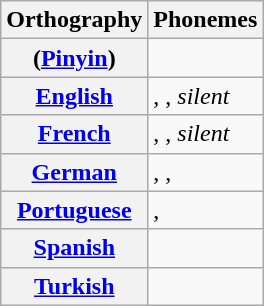<table class="wikitable mw-collapsible">
<tr>
<th>Orthography</th>
<th>Phonemes</th>
</tr>
<tr>
<th> (<a href='#'>Pinyin</a>)</th>
<td></td>
</tr>
<tr>
<th><a href='#'>English</a></th>
<td>, , <em>silent</em></td>
</tr>
<tr>
<th><a href='#'>French</a></th>
<td>, , <em>silent</em></td>
</tr>
<tr>
<th><a href='#'>German</a></th>
<td>, , </td>
</tr>
<tr>
<th><a href='#'>Portuguese</a></th>
<td>, </td>
</tr>
<tr>
<th><a href='#'>Spanish</a></th>
<td></td>
</tr>
<tr>
<th><a href='#'>Turkish</a></th>
<td></td>
</tr>
</table>
